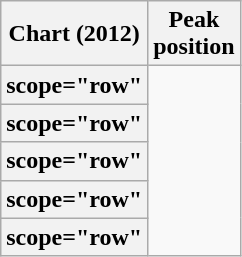<table class="wikitable plainrowheaders sortable">
<tr>
<th scope="col">Chart (2012)</th>
<th scope="col">Peak<br>position</th>
</tr>
<tr>
<th>scope="row" </th>
</tr>
<tr>
<th>scope="row" </th>
</tr>
<tr>
<th>scope="row" </th>
</tr>
<tr>
<th>scope="row" </th>
</tr>
<tr>
<th>scope="row" </th>
</tr>
</table>
